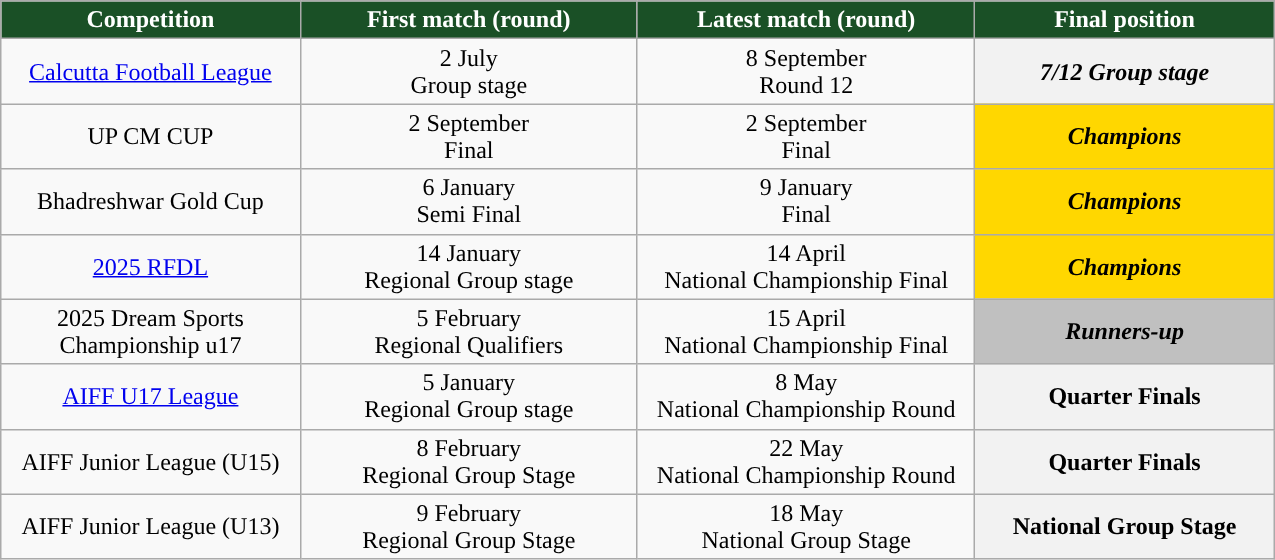<table class="wikitable" style="text-align:center; width:850px;">
<tr>
<th style="text-align:center; width:150px; background:#1A5026; color:#FFFFFF; ">Competition</th>
<th style="text-align:center; width:170px; background:#1A5026; color:#FFFFFF; ">First match (round)</th>
<th style="text-align:center; width:170px; background:#1A5026; color:#FFFFFF; ">Latest match (round)</th>
<th style="text-align:center; width:150px; background:#1A5026; color:#FFFFFF; ">Final position</th>
</tr>
<tr>
<td><a href='#'> Calcutta Football League</a></td>
<td>2 July<br>Group stage</td>
<td>8 September<br>Round 12</td>
<th><em>7/12 Group stage</em></th>
</tr>
<tr>
<td style="text-align:center;">UP CM CUP</td>
<td>2 September <br> Final</td>
<td>2 September <br> Final</td>
<th ! style="background:Gold"><em>Champions </em></th>
</tr>
<tr>
<td style="text-align:center;">Bhadreshwar Gold Cup</td>
<td>6 January<br> Semi Final</td>
<td>9 January <br> Final</td>
<th style="background:Gold"><em>Champions</em></th>
</tr>
<tr>
<td style="text-align:center;"><a href='#'>2025 RFDL</a></td>
<td>14 January <br> Regional Group stage</td>
<td>14 April <br> National Championship Final</td>
<th style="background:Gold"><em>Champions </em></th>
</tr>
<tr>
<td style="text-align:center;">2025 Dream Sports Championship u17</td>
<td>5 February <br> Regional Qualifiers</td>
<td>15 April <br> National Championship Final</td>
<th style="background:Silver"><em>Runners-up </em></th>
</tr>
<tr>
<td style="text-align:center;"><a href='#'>AIFF U17 League</a></td>
<td>5 January <br> Regional Group stage</td>
<td>8 May <br> National Championship Round</td>
<th>Quarter Finals</th>
</tr>
<tr>
<td style="text-align:center;">AIFF Junior League (U15)</td>
<td>8 February <br> Regional Group Stage</td>
<td>22 May <br> National Championship Round</td>
<th>Quarter Finals</th>
</tr>
<tr>
<td style="text-align:center;">AIFF Junior League (U13)</td>
<td>9 February <br> Regional Group Stage</td>
<td>18 May <br> National Group Stage</td>
<th>National Group Stage</th>
</tr>
</table>
